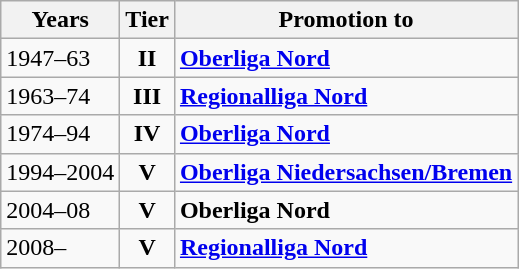<table class="wikitable">
<tr>
<th>Years</th>
<th>Tier</th>
<th>Promotion to</th>
</tr>
<tr>
<td>1947–63</td>
<td align="center"><strong>II</strong></td>
<td><strong><a href='#'>Oberliga Nord</a></strong></td>
</tr>
<tr>
<td>1963–74</td>
<td align="center"><strong>III</strong></td>
<td><strong><a href='#'>Regionalliga Nord</a></strong></td>
</tr>
<tr>
<td>1974–94</td>
<td align="center"><strong>IV</strong></td>
<td><strong><a href='#'>Oberliga Nord</a></strong></td>
</tr>
<tr>
<td>1994–2004</td>
<td align="center"><strong>V</strong></td>
<td><strong><a href='#'>Oberliga Niedersachsen/Bremen</a></strong></td>
</tr>
<tr>
<td>2004–08</td>
<td align="center"><strong>V</strong></td>
<td><strong>Oberliga Nord</strong></td>
</tr>
<tr>
<td>2008–</td>
<td align="center"><strong>V</strong></td>
<td><strong><a href='#'>Regionalliga Nord</a></strong></td>
</tr>
</table>
